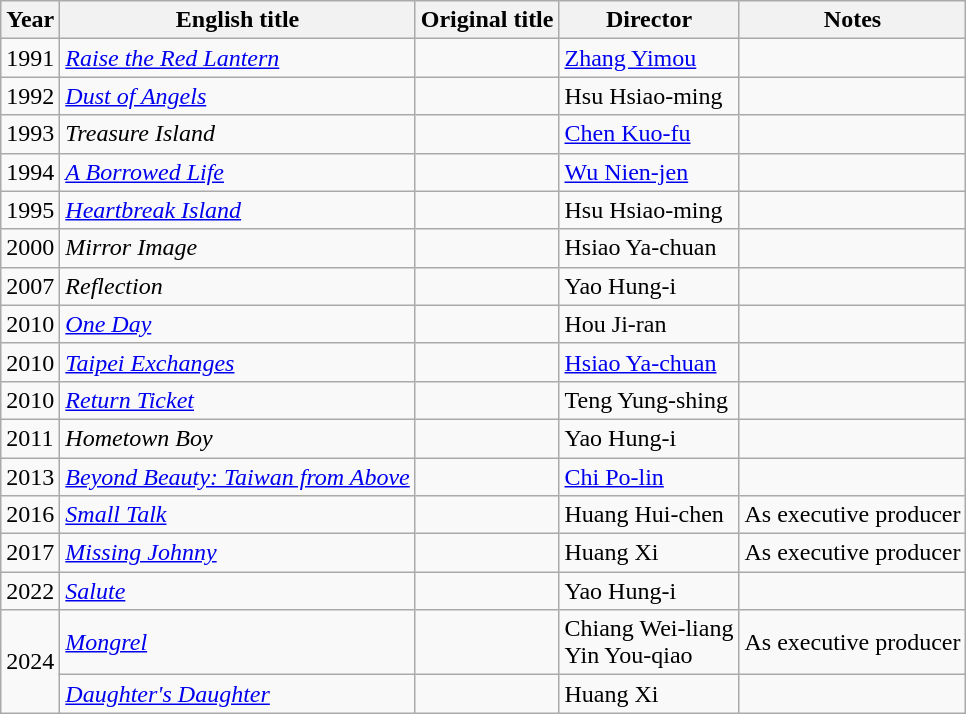<table class="wikitable sortable">
<tr>
<th>Year</th>
<th>English title</th>
<th>Original title</th>
<th>Director</th>
<th class="unsortable">Notes</th>
</tr>
<tr>
<td>1991</td>
<td><em><a href='#'>Raise the Red Lantern</a></em></td>
<td></td>
<td><a href='#'>Zhang Yimou</a></td>
<td></td>
</tr>
<tr>
<td>1992</td>
<td><em><a href='#'>Dust of Angels</a></em></td>
<td></td>
<td>Hsu Hsiao-ming</td>
<td></td>
</tr>
<tr>
<td>1993</td>
<td><em>Treasure Island</em></td>
<td></td>
<td><a href='#'>Chen Kuo-fu</a></td>
<td></td>
</tr>
<tr>
<td>1994</td>
<td><em><a href='#'>A Borrowed Life</a></em></td>
<td></td>
<td><a href='#'>Wu Nien-jen</a></td>
<td></td>
</tr>
<tr>
<td>1995</td>
<td><em><a href='#'>Heartbreak Island</a></em></td>
<td></td>
<td>Hsu Hsiao-ming</td>
<td></td>
</tr>
<tr>
<td>2000</td>
<td><em>Mirror Image</em></td>
<td></td>
<td>Hsiao Ya-chuan</td>
<td></td>
</tr>
<tr>
<td>2007</td>
<td><em>Reflection</em></td>
<td></td>
<td>Yao Hung-i</td>
<td></td>
</tr>
<tr>
<td>2010</td>
<td><em><a href='#'>One Day</a></em></td>
<td></td>
<td>Hou Ji-ran</td>
<td></td>
</tr>
<tr>
<td>2010</td>
<td><em><a href='#'>Taipei Exchanges</a></em></td>
<td></td>
<td><a href='#'>Hsiao Ya-chuan</a></td>
<td></td>
</tr>
<tr>
<td>2010</td>
<td><em><a href='#'>Return Ticket</a></em></td>
<td></td>
<td>Teng Yung-shing</td>
<td></td>
</tr>
<tr>
<td>2011</td>
<td><em>Hometown Boy</em></td>
<td></td>
<td>Yao Hung-i</td>
<td></td>
</tr>
<tr>
<td>2013</td>
<td><em><a href='#'>Beyond Beauty: Taiwan from Above</a></em></td>
<td></td>
<td><a href='#'>Chi Po-lin</a></td>
<td></td>
</tr>
<tr>
<td>2016</td>
<td><em><a href='#'>Small Talk</a></em></td>
<td></td>
<td>Huang Hui-chen</td>
<td>As executive producer</td>
</tr>
<tr>
<td>2017</td>
<td><em><a href='#'>Missing Johnny</a></em></td>
<td></td>
<td>Huang Xi</td>
<td>As executive producer</td>
</tr>
<tr>
<td>2022</td>
<td><em><a href='#'>Salute</a></em></td>
<td></td>
<td>Yao Hung-i</td>
<td></td>
</tr>
<tr>
<td rowspan="2">2024</td>
<td><em><a href='#'>Mongrel</a></em></td>
<td></td>
<td>Chiang Wei-liang<br>Yin You-qiao</td>
<td>As executive producer</td>
</tr>
<tr>
<td><em><a href='#'>Daughter's Daughter</a></em></td>
<td></td>
<td>Huang Xi</td>
<td></td>
</tr>
</table>
